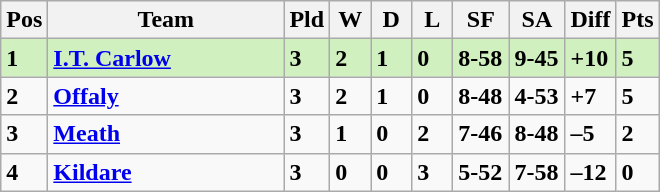<table class="wikitable" style="text-align: centre;">
<tr>
<th width=20>Pos</th>
<th width=150>Team</th>
<th width=20>Pld</th>
<th width=20>W</th>
<th width=20>D</th>
<th width=20>L</th>
<th width=30>SF</th>
<th width=30>SA</th>
<th width=20>Diff</th>
<th width=20>Pts</th>
</tr>
<tr style="background:#D0F0C0;">
<td><strong>1</strong></td>
<td align=left><strong>  <a href='#'>I.T. Carlow</a> </strong></td>
<td><strong>3</strong></td>
<td><strong>2</strong></td>
<td><strong>1</strong></td>
<td><strong>0</strong></td>
<td><strong>8-58</strong></td>
<td><strong>9-45</strong></td>
<td><strong>+10</strong></td>
<td><strong>5</strong></td>
</tr>
<tr>
<td><strong>2</strong></td>
<td align=left><strong>  <a href='#'>Offaly</a> </strong></td>
<td><strong>3</strong></td>
<td><strong>2</strong></td>
<td><strong>1</strong></td>
<td><strong>0</strong></td>
<td><strong>8-48</strong></td>
<td><strong>4-53</strong></td>
<td><strong>+7</strong></td>
<td><strong>5</strong></td>
</tr>
<tr>
<td><strong>3</strong></td>
<td align=left><strong>  <a href='#'>Meath</a> </strong></td>
<td><strong>3</strong></td>
<td><strong>1</strong></td>
<td><strong>0</strong></td>
<td><strong>2</strong></td>
<td><strong>7-46</strong></td>
<td><strong>8-48</strong></td>
<td><strong>–5</strong></td>
<td><strong>2</strong></td>
</tr>
<tr>
<td><strong>4</strong></td>
<td align=left><strong>  <a href='#'>Kildare</a> </strong></td>
<td><strong>3</strong></td>
<td><strong>0</strong></td>
<td><strong>0</strong></td>
<td><strong>3</strong></td>
<td><strong>5-52</strong></td>
<td><strong>7-58</strong></td>
<td><strong>–12</strong></td>
<td><strong>0</strong></td>
</tr>
</table>
